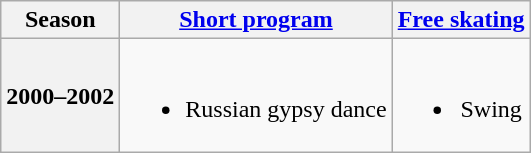<table class=wikitable style=text-align:center>
<tr>
<th>Season</th>
<th><a href='#'>Short program</a></th>
<th><a href='#'>Free skating</a></th>
</tr>
<tr>
<th>2000–2002 <br> </th>
<td><br><ul><li>Russian gypsy dance</li></ul></td>
<td><br><ul><li>Swing</li></ul></td>
</tr>
</table>
